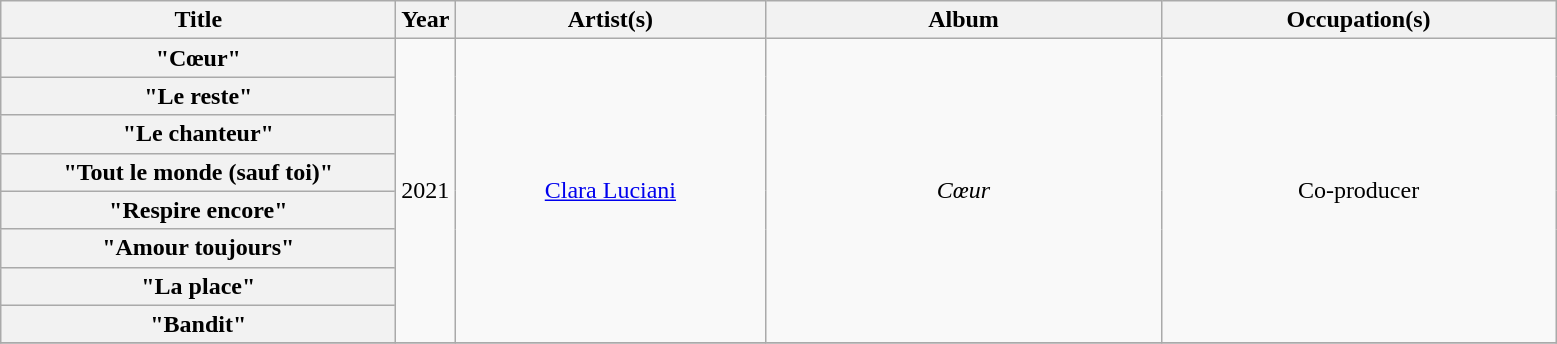<table class="wikitable plainrowheaders" style="text-align:center;">
<tr>
<th scope="col" style="width:16em;">Title</th>
<th scope="col">Year</th>
<th scope="col" style="width:200px;">Artist(s)</th>
<th scope="col" style="width:16em;">Album</th>
<th scope="col" style="width:16em;">Occupation(s)</th>
</tr>
<tr>
<th scope="row">"Cœur"</th>
<td rowspan="8">2021</td>
<td rowspan="8"><a href='#'>Clara Luciani</a></td>
<td rowspan="8"><em>Cœur</em></td>
<td rowspan="8">Co-producer</td>
</tr>
<tr>
<th scope="row">"Le reste"</th>
</tr>
<tr>
<th scope="row">"Le chanteur"</th>
</tr>
<tr>
<th scope="row">"Tout le monde (sauf toi)"</th>
</tr>
<tr>
<th scope="row">"Respire encore"</th>
</tr>
<tr>
<th scope="row">"Amour toujours"</th>
</tr>
<tr>
<th scope="row">"La place"</th>
</tr>
<tr>
<th scope="row">"Bandit"</th>
</tr>
<tr>
</tr>
</table>
